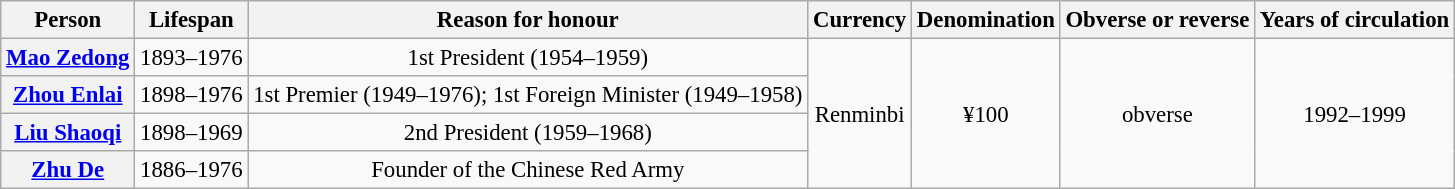<table class="wikitable" style="font-size:95%; text-align:center;">
<tr>
<th>Person</th>
<th>Lifespan</th>
<th>Reason for honour</th>
<th>Currency</th>
<th>Denomination</th>
<th>Obverse or reverse</th>
<th>Years of circulation</th>
</tr>
<tr>
<th><a href='#'>Mao Zedong</a></th>
<td>1893–1976</td>
<td>1st President (1954–1959)</td>
<td rowspan="4">Renminbi</td>
<td rowspan="4">¥100</td>
<td rowspan="4">obverse</td>
<td rowspan="4">1992–1999</td>
</tr>
<tr>
<th><a href='#'>Zhou Enlai</a></th>
<td>1898–1976</td>
<td>1st Premier (1949–1976); 1st Foreign Minister (1949–1958)</td>
</tr>
<tr>
<th><a href='#'>Liu Shaoqi</a></th>
<td>1898–1969</td>
<td>2nd President (1959–1968)</td>
</tr>
<tr>
<th><a href='#'>Zhu De</a></th>
<td>1886–1976</td>
<td>Founder of the Chinese Red Army</td>
</tr>
</table>
